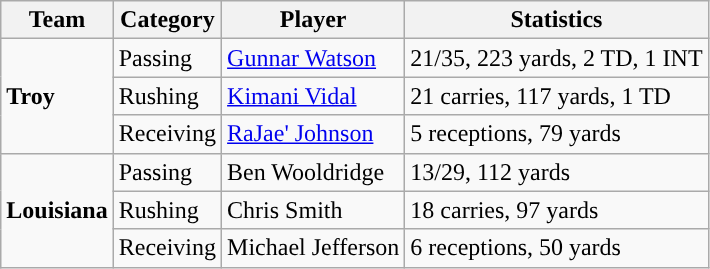<table class="wikitable" style="float: left;">
<tr>
<th>Team</th>
<th>Category</th>
<th>Player</th>
<th>Statistics</th>
</tr>
<tr>
<td rowspan=3><strong>Troy</strong></td>
<td>Passing</td>
<td><a href='#'>Gunnar Watson</a></td>
<td>21/35, 223 yards, 2 TD, 1 INT</td>
</tr>
<tr>
<td>Rushing</td>
<td><a href='#'>Kimani Vidal</a></td>
<td>21 carries, 117 yards, 1 TD</td>
</tr>
<tr>
<td>Receiving</td>
<td><a href='#'>RaJae' Johnson</a></td>
<td>5 receptions, 79 yards</td>
</tr>
<tr>
<td rowspan=3><strong>Louisiana</strong></td>
<td>Passing</td>
<td>Ben Wooldridge</td>
<td>13/29, 112 yards</td>
</tr>
<tr>
<td>Rushing</td>
<td>Chris Smith</td>
<td>18 carries, 97 yards</td>
</tr>
<tr>
<td>Receiving</td>
<td>Michael Jefferson</td>
<td>6 receptions, 50 yards</td>
</tr>
</table>
